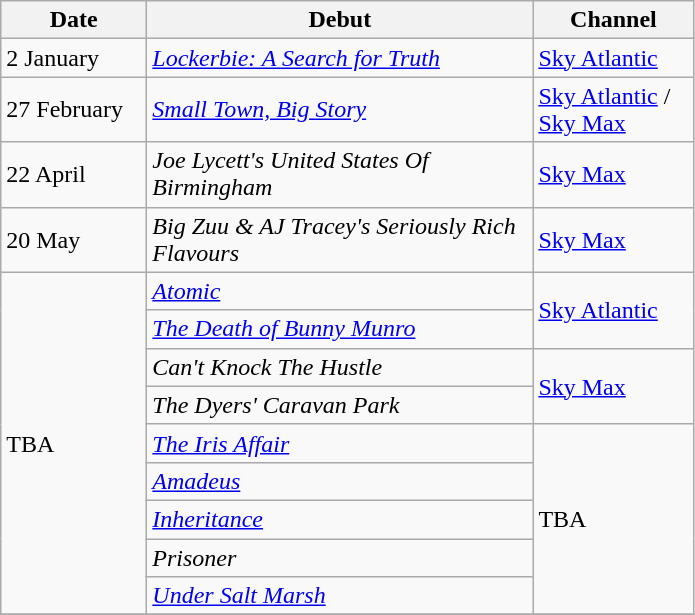<table class="wikitable">
<tr>
<th width=90>Date</th>
<th width=250>Debut</th>
<th width=100>Channel</th>
</tr>
<tr>
<td>2 January</td>
<td><em><a href='#'>Lockerbie: A Search for Truth</a></em></td>
<td><a href='#'>Sky Atlantic</a></td>
</tr>
<tr>
<td>27 February</td>
<td><em><a href='#'>Small Town, Big Story</a></em></td>
<td><a href='#'>Sky Atlantic</a> / <a href='#'>Sky Max</a></td>
</tr>
<tr>
<td>22 April</td>
<td><em>Joe Lycett's United States Of Birmingham</em></td>
<td><a href='#'>Sky Max</a></td>
</tr>
<tr>
<td>20 May</td>
<td><em>Big Zuu & AJ Tracey's Seriously Rich Flavours</em></td>
<td><a href='#'>Sky Max</a></td>
</tr>
<tr>
<td rowspan="9">TBA</td>
<td><em><a href='#'>Atomic</a></em></td>
<td rowspan="2"><a href='#'>Sky Atlantic</a></td>
</tr>
<tr>
<td><em><a href='#'>The Death of Bunny Munro</a></em></td>
</tr>
<tr>
<td><em>Can't Knock The Hustle</em></td>
<td rowspan="2"><a href='#'>Sky Max</a></td>
</tr>
<tr>
<td><em>The Dyers' Caravan Park</em></td>
</tr>
<tr>
<td><em><a href='#'>The Iris Affair</a></em></td>
<td rowspan="5">TBA</td>
</tr>
<tr>
<td><em><a href='#'>Amadeus</a></em></td>
</tr>
<tr>
<td><em><a href='#'>Inheritance</a></em></td>
</tr>
<tr>
<td><em>Prisoner</em></td>
</tr>
<tr>
<td><em><a href='#'>Under Salt Marsh</a></em></td>
</tr>
<tr>
</tr>
</table>
